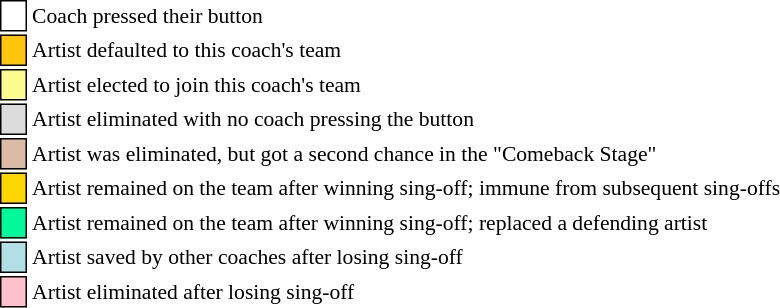<table class="toccolours" style="font-size: 90%; white-space: nowrap;">
<tr>
<td style="background:white; border:1px solid black;">  <strong></strong>  </td>
<td>Coach pressed their button</td>
</tr>
<tr>
<td style="background:#ffc40c; border:1px solid black;">    </td>
<td>Artist defaulted to this coach's team</td>
</tr>
<tr>
<td style="background:#fdfc8f; border:1px solid black;">    </td>
<td style="padding-right: 8px">Artist elected to join this coach's team</td>
</tr>
<tr>
<td style="background:#dcdcdc; border:1px solid black;">    </td>
<td>Artist eliminated with no coach pressing the button</td>
</tr>
<tr>
<td style="background:#dbbba4; border:1px solid black">    </td>
<td>Artist was eliminated, but got a second chance in the "Comeback Stage"</td>
</tr>
<tr>
<td style="background:gold; border:1px solid black;">    </td>
<td>Artist remained on the team after winning sing-off; immune from subsequent sing-offs</td>
</tr>
<tr>
<td style="background:#00fa9a; border:1px solid black;">    </td>
<td>Artist remained on the team after winning sing-off; replaced a defending artist</td>
</tr>
<tr>
<td style="background:#b0e0e6; border:1px solid black;">    </td>
<td>Artist saved by other coaches after losing sing-off</td>
</tr>
<tr>
<td style="background:pink; border:1px solid black;">    </td>
<td>Artist eliminated after losing sing-off</td>
</tr>
</table>
